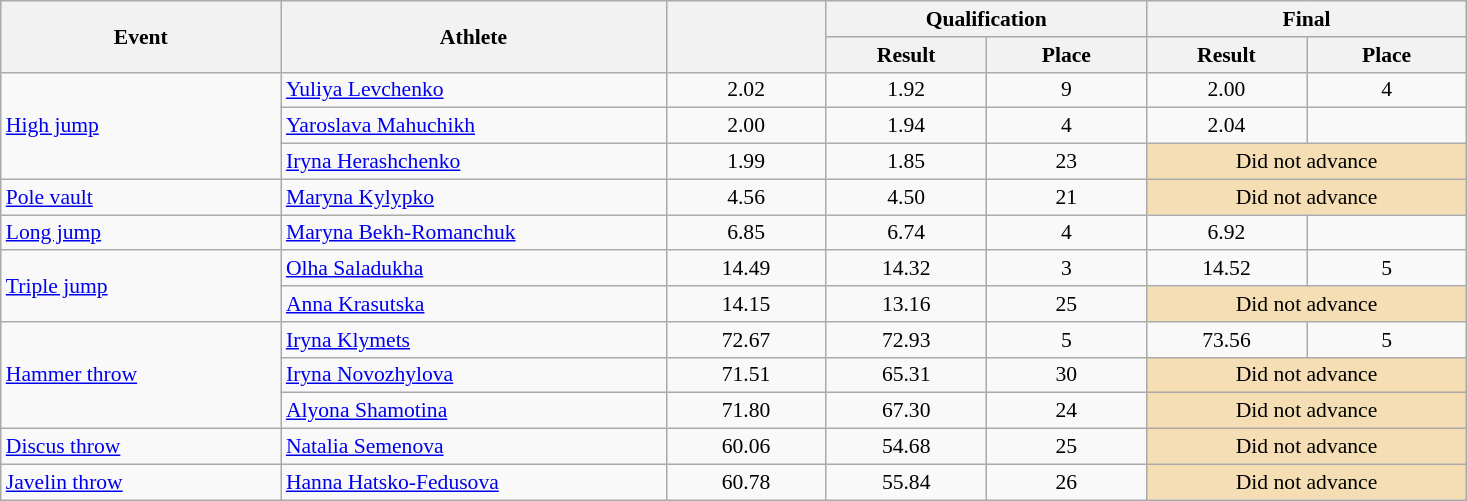<table class=wikitable style="font-size:90%">
<tr>
<th rowspan=2, width=180>Event</th>
<th rowspan=2, width=250>Athlete</th>
<th rowspan=2, width=100></th>
<th colspan=2>Qualification</th>
<th colspan=2>Final</th>
</tr>
<tr>
<th width=100>Result</th>
<th width=100>Place</th>
<th width=100>Result</th>
<th width=100>Place</th>
</tr>
<tr align=center>
<td rowspan=3, align=left><a href='#'>High jump</a></td>
<td align=left><a href='#'>Yuliya Levchenko</a></td>
<td align=center>2.02</td>
<td>1.92</td>
<td>9</td>
<td>2.00</td>
<td>4</td>
</tr>
<tr align=center>
<td align=left><a href='#'>Yaroslava Mahuchikh</a></td>
<td align=center>2.00</td>
<td>1.94</td>
<td>4</td>
<td>2.04 </td>
<td></td>
</tr>
<tr align=center>
<td align=left><a href='#'>Iryna Herashchenko</a></td>
<td align=center>1.99</td>
<td>1.85</td>
<td>23</td>
<td colspan=2, bgcolor=wheat>Did not advance</td>
</tr>
<tr align=center>
<td align=left><a href='#'>Pole vault</a></td>
<td align=left><a href='#'>Maryna Kylypko</a></td>
<td align=center>4.56</td>
<td>4.50</td>
<td>21</td>
<td colspan=2, bgcolor=wheat>Did not advance</td>
</tr>
<tr align=center>
<td align=left><a href='#'>Long jump</a></td>
<td align=left><a href='#'>Maryna Bekh-Romanchuk</a></td>
<td align=center>6.85</td>
<td>6.74 </td>
<td>4</td>
<td>6.92</td>
<td></td>
</tr>
<tr align=center>
<td rowspan=2, align=left><a href='#'>Triple jump</a></td>
<td align=left><a href='#'>Olha Saladukha</a></td>
<td align=center>14.49</td>
<td>14.32 </td>
<td>3</td>
<td>14.52</td>
<td>5</td>
</tr>
<tr align=center>
<td align=left><a href='#'>Anna Krasutska</a></td>
<td align=center>14.15</td>
<td>13.16</td>
<td>25</td>
<td colspan=2, bgcolor=wheat>Did not advance</td>
</tr>
<tr align=center>
<td rowspan=3, align=left><a href='#'>Hammer throw</a></td>
<td align=left><a href='#'>Iryna Klymets</a></td>
<td align=center>72.67</td>
<td>72.93  </td>
<td>5</td>
<td>73.56 </td>
<td>5</td>
</tr>
<tr align=center>
<td align=left><a href='#'>Iryna Novozhylova</a></td>
<td align=center>71.51</td>
<td>65.31</td>
<td>30</td>
<td colspan=2, bgcolor=wheat>Did not advance</td>
</tr>
<tr align=center>
<td align=left><a href='#'>Alyona Shamotina</a></td>
<td align=center>71.80</td>
<td>67.30</td>
<td>24</td>
<td colspan=2, bgcolor=wheat>Did not advance</td>
</tr>
<tr align=center>
<td align=left><a href='#'>Discus throw</a></td>
<td align=left><a href='#'>Natalia Semenova</a></td>
<td align=center>60.06</td>
<td>54.68</td>
<td>25</td>
<td colspan=2, bgcolor=wheat>Did not advance</td>
</tr>
<tr align=center>
<td align=left><a href='#'>Javelin throw</a></td>
<td align=left><a href='#'>Hanna Hatsko-Fedusova</a></td>
<td align=center>60.78</td>
<td>55.84</td>
<td>26</td>
<td colspan=2, bgcolor=wheat>Did not advance</td>
</tr>
</table>
